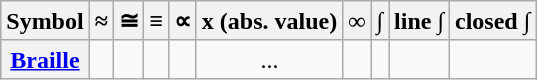<table class="wikitable" style="text-align:center">
<tr>
<th>Symbol</th>
<th>≈</th>
<th>≅</th>
<th>≡</th>
<th>∝</th>
<th>x (abs. value)</th>
<th>∞</th>
<th>∫</th>
<th>line ∫</th>
<th>closed ∫</th>
</tr>
<tr>
<th><a href='#'>Braille</a></th>
<td></td>
<td></td>
<td></td>
<td></td>
<td>...</td>
<td></td>
<td></td>
<td></td>
<td></td>
</tr>
</table>
